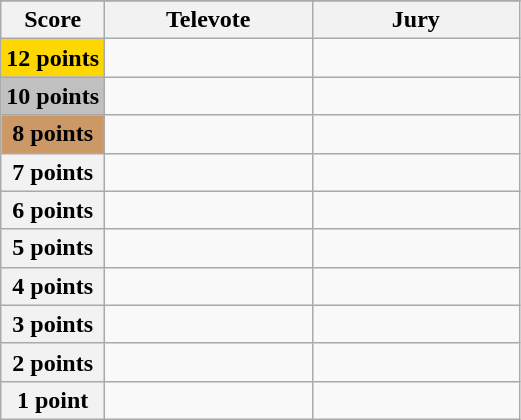<table class="wikitable">
<tr>
</tr>
<tr>
<th scope="col" width="20%">Score</th>
<th scope="col" width="40%">Televote</th>
<th scope="col" width="40%">Jury</th>
</tr>
<tr>
<th scope="row" style="background:gold">12 points</th>
<td></td>
<td></td>
</tr>
<tr>
<th scope="row" style="background:silver">10 points</th>
<td></td>
<td></td>
</tr>
<tr>
<th scope="row" style="background:#CC9966">8 points</th>
<td></td>
<td></td>
</tr>
<tr>
<th scope="row">7 points</th>
<td></td>
<td></td>
</tr>
<tr>
<th scope="row">6 points</th>
<td></td>
<td></td>
</tr>
<tr>
<th scope="row">5 points</th>
<td></td>
<td></td>
</tr>
<tr>
<th scope="row">4 points</th>
<td></td>
<td></td>
</tr>
<tr>
<th scope="row">3 points</th>
<td></td>
<td></td>
</tr>
<tr>
<th scope="row">2 points</th>
<td></td>
<td></td>
</tr>
<tr>
<th scope="row">1 point</th>
<td></td>
<td></td>
</tr>
</table>
